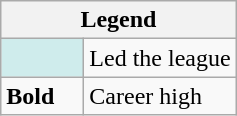<table class="wikitable mw-collapsible mw-collapsed">
<tr>
<th colspan="2">Legend</th>
</tr>
<tr>
<td style="background:#cfecec; width:3em;"></td>
<td>Led the league</td>
</tr>
<tr>
<td><strong>Bold</strong></td>
<td>Career high</td>
</tr>
</table>
